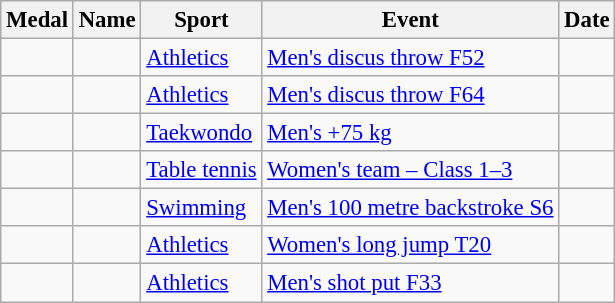<table class="wikitable sortable" style="font-size: 95%">
<tr>
<th>Medal</th>
<th>Name</th>
<th>Sport</th>
<th>Event</th>
<th>Date</th>
</tr>
<tr>
<td></td>
<td></td>
<td><a href='#'>Athletics</a></td>
<td><a href='#'>Men's discus throw F52</a></td>
<td></td>
</tr>
<tr>
<td></td>
<td></td>
<td><a href='#'>Athletics</a></td>
<td><a href='#'>Men's discus throw F64</a></td>
<td></td>
</tr>
<tr>
<td></td>
<td></td>
<td><a href='#'>Taekwondo</a></td>
<td><a href='#'>Men's +75 kg</a></td>
<td></td>
</tr>
<tr>
<td></td>
<td><br></td>
<td><a href='#'>Table tennis</a></td>
<td><a href='#'>Women's team – Class 1–3</a></td>
<td></td>
</tr>
<tr>
<td></td>
<td></td>
<td><a href='#'>Swimming</a></td>
<td><a href='#'>Men's 100 metre backstroke S6</a></td>
<td></td>
</tr>
<tr>
<td></td>
<td></td>
<td><a href='#'>Athletics</a></td>
<td><a href='#'>Women's long jump T20</a></td>
<td></td>
</tr>
<tr>
<td></td>
<td></td>
<td><a href='#'>Athletics</a></td>
<td><a href='#'>Men's shot put F33</a></td>
<td></td>
</tr>
</table>
